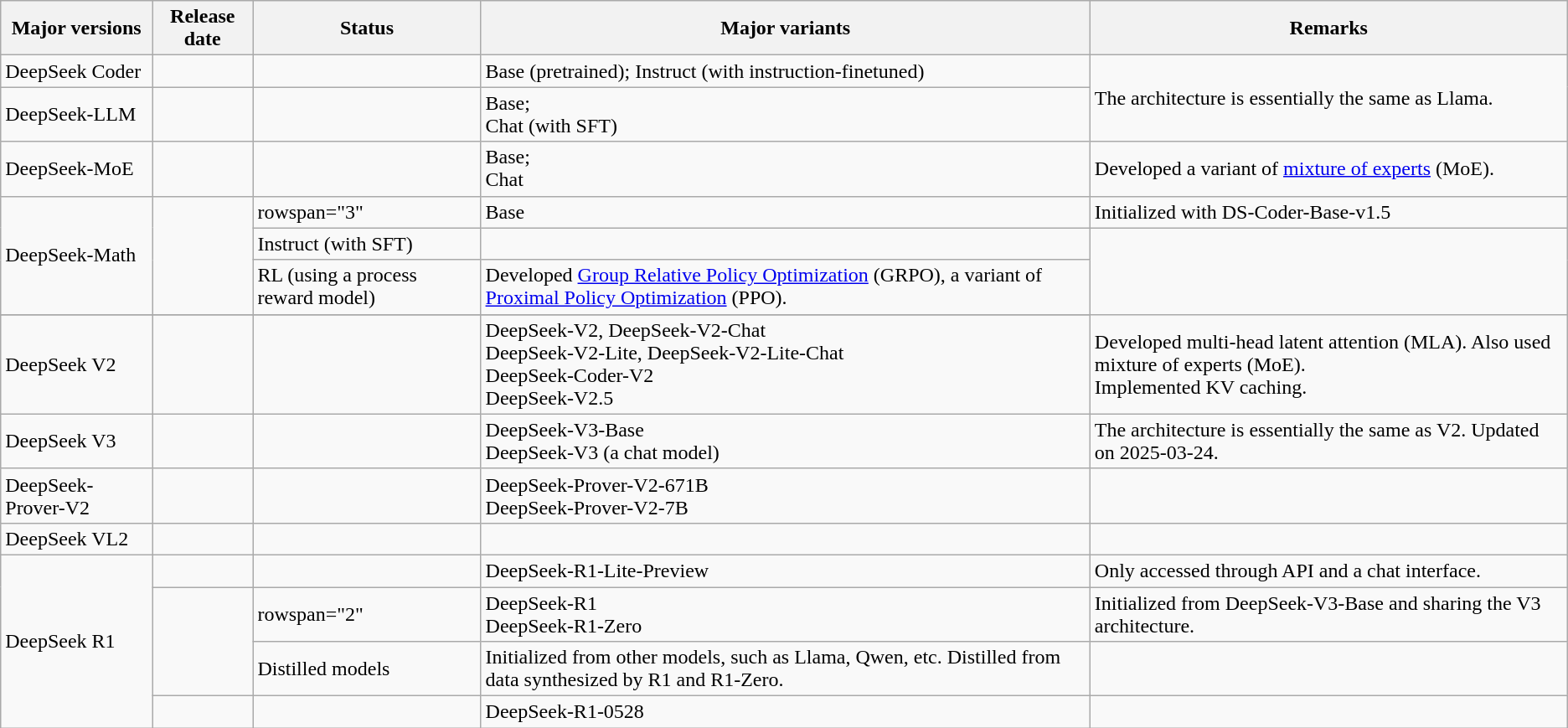<table class="wikitable">
<tr>
<th>Major versions</th>
<th>Release date</th>
<th>Status</th>
<th>Major variants</th>
<th>Remarks</th>
</tr>
<tr>
<td>DeepSeek Coder </td>
<td></td>
<td></td>
<td>Base (pretrained); Instruct (with instruction-finetuned)</td>
<td rowspan="2">The architecture is essentially the same as Llama.</td>
</tr>
<tr>
<td>DeepSeek-LLM</td>
<td></td>
<td></td>
<td>Base;<br>Chat (with SFT)</td>
</tr>
<tr>
<td>DeepSeek-MoE</td>
<td></td>
<td></td>
<td>Base;<br>Chat</td>
<td>Developed a variant of <a href='#'>mixture of experts</a> (MoE).</td>
</tr>
<tr>
<td rowspan="3">DeepSeek-Math</td>
<td rowspan="3"></td>
<td>rowspan="3" </td>
<td>Base</td>
<td>Initialized with DS-Coder-Base-v1.5</td>
</tr>
<tr>
<td>Instruct (with SFT)</td>
<td></td>
</tr>
<tr>
<td>RL (using a process reward model)</td>
<td>Developed <a href='#'>Group Relative Policy Optimization</a> (GRPO), a variant of <a href='#'>Proximal Policy Optimization</a> (PPO).</td>
</tr>
<tr>
</tr>
<tr>
<td>DeepSeek V2</td>
<td></td>
<td></td>
<td>DeepSeek-V2, DeepSeek-V2-Chat<br>DeepSeek-V2-Lite, DeepSeek-V2-Lite-Chat<br>DeepSeek-Coder-V2<br>DeepSeek-V2.5</td>
<td>Developed multi-head latent attention (MLA). Also used mixture of experts (MoE).<br>Implemented KV caching.</td>
</tr>
<tr>
<td>DeepSeek V3</td>
<td></td>
<td></td>
<td>DeepSeek-V3-Base<br>DeepSeek-V3 (a chat model)</td>
<td>The architecture is essentially the same as V2. Updated on 2025-03-24.</td>
</tr>
<tr>
<td>DeepSeek-Prover-V2</td>
<td></td>
<td></td>
<td>DeepSeek-Prover-V2-671B<br>DeepSeek-Prover-V2-7B</td>
<td></td>
</tr>
<tr>
<td>DeepSeek VL2</td>
<td></td>
<td></td>
<td><br></td>
</tr>
<tr>
<td rowspan="4">DeepSeek R1</td>
<td></td>
<td></td>
<td>DeepSeek-R1-Lite-Preview</td>
<td>Only accessed through API and a chat interface.</td>
</tr>
<tr>
<td rowspan="2"></td>
<td>rowspan="2" </td>
<td>DeepSeek-R1<br>DeepSeek-R1-Zero</td>
<td>Initialized from DeepSeek-V3-Base and sharing the V3 architecture.</td>
</tr>
<tr>
<td>Distilled models</td>
<td>Initialized from other models, such as Llama, Qwen, etc. Distilled from data synthesized by R1 and R1-Zero.</td>
</tr>
<tr>
<td></td>
<td></td>
<td>DeepSeek-R1-0528</td>
<td></td>
</tr>
</table>
